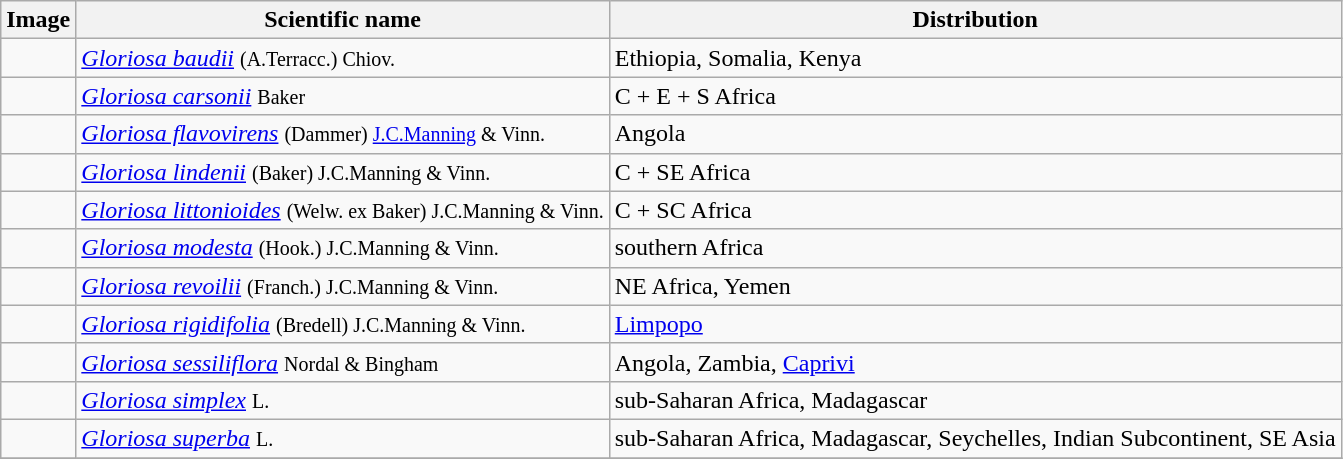<table class="wikitable sortable">
<tr>
<th>Image</th>
<th>Scientific name</th>
<th>Distribution</th>
</tr>
<tr>
<td></td>
<td><em><a href='#'>Gloriosa baudii</a></em> <small> (A.Terracc.) Chiov.</small></td>
<td>Ethiopia, Somalia, Kenya</td>
</tr>
<tr>
<td></td>
<td><em><a href='#'>Gloriosa carsonii</a></em> <small>Baker</small></td>
<td>C + E + S Africa</td>
</tr>
<tr>
<td></td>
<td><em><a href='#'>Gloriosa flavovirens</a></em> <small> (Dammer) <a href='#'>J.C.Manning</a> & Vinn.</small></td>
<td>Angola</td>
</tr>
<tr>
<td></td>
<td><em><a href='#'>Gloriosa lindenii</a></em> <small> (Baker) J.C.Manning & Vinn.</small></td>
<td>C + SE Africa</td>
</tr>
<tr>
<td></td>
<td><em><a href='#'>Gloriosa littonioides</a></em> <small> (Welw. ex Baker) J.C.Manning & Vinn.</small></td>
<td>C + SC Africa</td>
</tr>
<tr>
<td></td>
<td><em><a href='#'>Gloriosa modesta</a></em> <small> (Hook.) J.C.Manning & Vinn.</small></td>
<td>southern Africa</td>
</tr>
<tr>
<td></td>
<td><em><a href='#'>Gloriosa revoilii</a></em> <small> (Franch.) J.C.Manning & Vinn.</small></td>
<td>NE Africa, Yemen</td>
</tr>
<tr>
<td></td>
<td><em><a href='#'>Gloriosa rigidifolia</a></em> <small> (Bredell) J.C.Manning & Vinn.</small></td>
<td><a href='#'>Limpopo</a></td>
</tr>
<tr>
<td></td>
<td><em><a href='#'>Gloriosa sessiliflora</a></em> <small> Nordal & Bingham</small></td>
<td>Angola, Zambia, <a href='#'>Caprivi</a></td>
</tr>
<tr>
<td></td>
<td><em><a href='#'>Gloriosa simplex</a></em> <small>L.</small></td>
<td>sub-Saharan Africa, Madagascar</td>
</tr>
<tr>
<td></td>
<td><em><a href='#'>Gloriosa superba</a></em> <small> L.</small></td>
<td>sub-Saharan Africa, Madagascar, Seychelles, Indian Subcontinent, SE Asia</td>
</tr>
<tr>
</tr>
</table>
